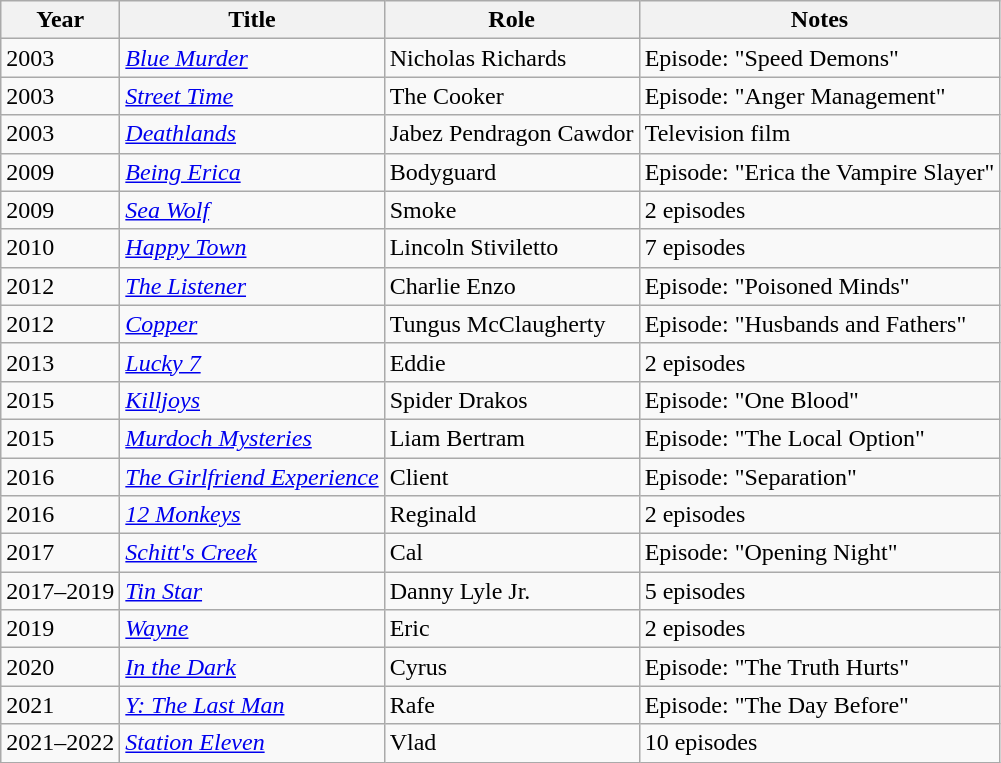<table class="wikitable sortable">
<tr>
<th>Year</th>
<th>Title</th>
<th>Role</th>
<th class="unsortable">Notes</th>
</tr>
<tr>
<td>2003</td>
<td><a href='#'><em>Blue Murder</em></a></td>
<td>Nicholas Richards</td>
<td>Episode: "Speed Demons"</td>
</tr>
<tr>
<td>2003</td>
<td><em><a href='#'>Street Time</a></em></td>
<td>The Cooker</td>
<td>Episode: "Anger Management"</td>
</tr>
<tr>
<td>2003</td>
<td><em><a href='#'>Deathlands</a></em></td>
<td>Jabez Pendragon Cawdor</td>
<td>Television film</td>
</tr>
<tr>
<td>2009</td>
<td><em><a href='#'>Being Erica</a></em></td>
<td>Bodyguard</td>
<td>Episode: "Erica the Vampire Slayer"</td>
</tr>
<tr>
<td>2009</td>
<td><a href='#'><em>Sea Wolf</em></a></td>
<td>Smoke</td>
<td>2 episodes</td>
</tr>
<tr>
<td>2010</td>
<td><a href='#'><em>Happy Town</em></a></td>
<td>Lincoln Stiviletto</td>
<td>7 episodes</td>
</tr>
<tr>
<td>2012</td>
<td data-sort-value="Listener, The"><a href='#'><em>The Listener</em></a></td>
<td>Charlie Enzo</td>
<td>Episode: "Poisoned Minds"</td>
</tr>
<tr>
<td>2012</td>
<td><a href='#'><em>Copper</em></a></td>
<td>Tungus McClaugherty</td>
<td>Episode: "Husbands and Fathers"</td>
</tr>
<tr>
<td>2013</td>
<td><a href='#'><em>Lucky 7</em></a></td>
<td>Eddie</td>
<td>2 episodes</td>
</tr>
<tr>
<td>2015</td>
<td><em><a href='#'>Killjoys</a></em></td>
<td>Spider Drakos</td>
<td>Episode: "One Blood"</td>
</tr>
<tr>
<td>2015</td>
<td><em><a href='#'>Murdoch Mysteries</a></em></td>
<td>Liam Bertram</td>
<td>Episode: "The Local Option"</td>
</tr>
<tr>
<td>2016</td>
<td data-sort-value="Girlfriend Experience, The"><a href='#'><em>The Girlfriend Experience</em></a></td>
<td>Client</td>
<td>Episode: "Separation"</td>
</tr>
<tr>
<td>2016</td>
<td><a href='#'><em>12 Monkeys</em></a></td>
<td>Reginald</td>
<td>2 episodes</td>
</tr>
<tr>
<td>2017</td>
<td><em><a href='#'>Schitt's Creek</a></em></td>
<td>Cal</td>
<td>Episode: "Opening Night"</td>
</tr>
<tr>
<td>2017–2019</td>
<td><a href='#'><em>Tin Star</em></a></td>
<td>Danny Lyle Jr.</td>
<td>5 episodes</td>
</tr>
<tr>
<td>2019</td>
<td><a href='#'><em>Wayne</em></a></td>
<td>Eric</td>
<td>2 episodes</td>
</tr>
<tr>
<td>2020</td>
<td><a href='#'><em>In the Dark</em></a></td>
<td>Cyrus</td>
<td>Episode: "The Truth Hurts"</td>
</tr>
<tr>
<td>2021</td>
<td><a href='#'><em>Y: The Last Man</em></a></td>
<td>Rafe</td>
<td>Episode: "The Day Before"</td>
</tr>
<tr>
<td>2021–2022</td>
<td><a href='#'><em>Station Eleven</em></a></td>
<td>Vlad</td>
<td>10 episodes</td>
</tr>
</table>
